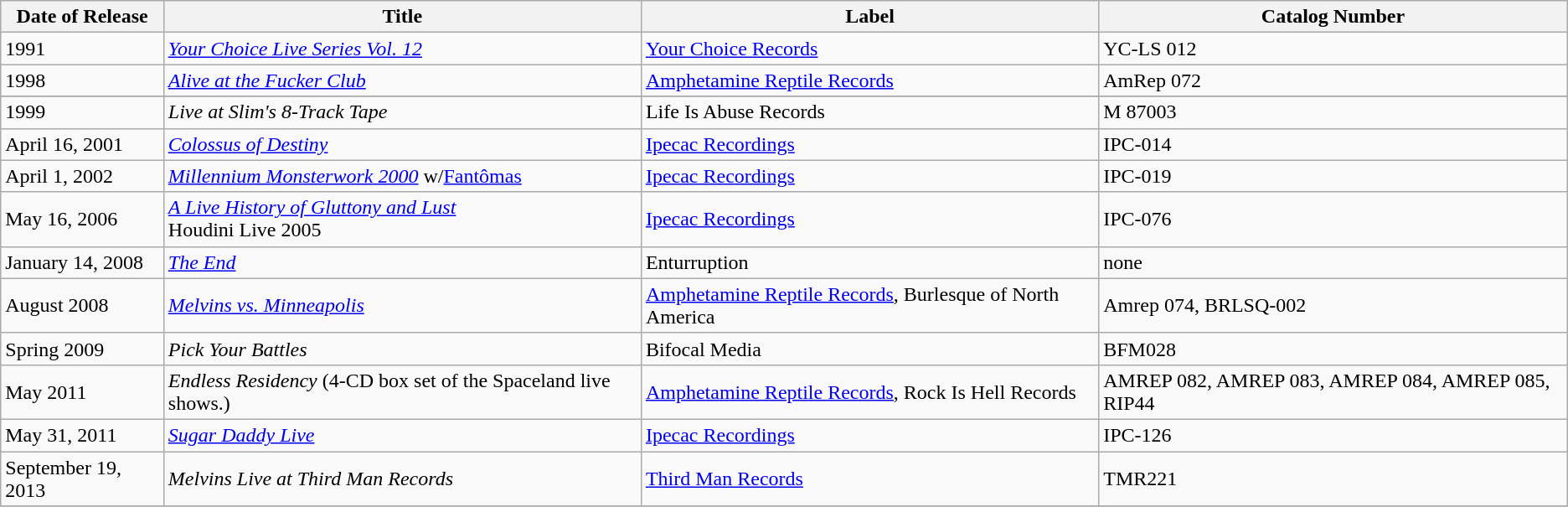<table class="wikitable">
<tr>
<th>Date of Release</th>
<th>Title</th>
<th>Label</th>
<th>Catalog Number</th>
</tr>
<tr>
<td>1991</td>
<td><em><a href='#'>Your Choice Live Series Vol. 12</a></em></td>
<td><a href='#'>Your Choice Records</a></td>
<td>YC-LS 012</td>
</tr>
<tr>
<td>1998</td>
<td><em><a href='#'>Alive at the Fucker Club</a></em></td>
<td><a href='#'>Amphetamine Reptile Records</a></td>
<td>AmRep 072</td>
</tr>
<tr>
</tr>
<tr>
<td>1999</td>
<td><em>Live at Slim's 8-Track Tape</em></td>
<td>Life Is Abuse Records</td>
<td>M 87003</td>
</tr>
<tr>
<td>April 16, 2001</td>
<td><em><a href='#'>Colossus of Destiny</a></em></td>
<td><a href='#'>Ipecac Recordings</a></td>
<td>IPC-014</td>
</tr>
<tr>
<td>April 1, 2002</td>
<td><em><a href='#'>Millennium Monsterwork 2000</a></em> w/<a href='#'>Fantômas</a></td>
<td><a href='#'>Ipecac Recordings</a></td>
<td>IPC-019</td>
</tr>
<tr>
<td>May 16, 2006</td>
<td><em><a href='#'>A Live History of Gluttony and Lust</a></em><br>Houdini Live 2005</td>
<td><a href='#'>Ipecac Recordings</a></td>
<td>IPC-076</td>
</tr>
<tr>
<td>January 14, 2008</td>
<td><em><a href='#'>The End</a></em></td>
<td>Enturruption</td>
<td>none</td>
</tr>
<tr>
<td>August 2008</td>
<td><em><a href='#'>Melvins vs. Minneapolis</a></em></td>
<td><a href='#'>Amphetamine Reptile Records</a>, Burlesque of North America</td>
<td>Amrep 074, BRLSQ-002</td>
</tr>
<tr>
<td>Spring 2009</td>
<td><em>Pick Your Battles</em></td>
<td>Bifocal Media</td>
<td>BFM028</td>
</tr>
<tr>
<td>May 2011</td>
<td><em>Endless Residency</em> (4-CD box set of the Spaceland live shows.)</td>
<td><a href='#'>Amphetamine Reptile Records</a>, Rock Is Hell Records</td>
<td>AMREP 082, AMREP 083, AMREP 084, AMREP 085, RIP44</td>
</tr>
<tr>
<td>May 31, 2011</td>
<td><em><a href='#'>Sugar Daddy Live</a></em></td>
<td><a href='#'>Ipecac Recordings</a></td>
<td>IPC-126</td>
</tr>
<tr>
<td>September 19, 2013</td>
<td><em>Melvins Live at Third Man Records</em></td>
<td><a href='#'>Third Man Records</a></td>
<td>TMR221</td>
</tr>
<tr>
</tr>
</table>
